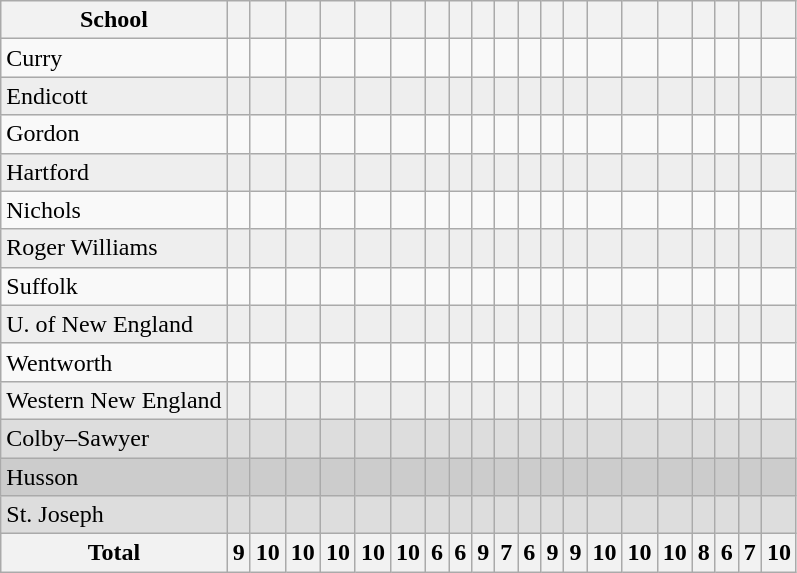<table class="wikitable">
<tr>
<th>School</th>
<th></th>
<th></th>
<th></th>
<th></th>
<th></th>
<th></th>
<th></th>
<th></th>
<th></th>
<th></th>
<th></th>
<th></th>
<th></th>
<th></th>
<th></th>
<th></th>
<th></th>
<th></th>
<th></th>
<th></th>
</tr>
<tr>
<td>Curry</td>
<td></td>
<td></td>
<td></td>
<td></td>
<td></td>
<td></td>
<td></td>
<td></td>
<td></td>
<td></td>
<td></td>
<td></td>
<td></td>
<td></td>
<td></td>
<td></td>
<td></td>
<td></td>
<td></td>
<td></td>
</tr>
<tr bgcolor=eeeeee>
<td>Endicott</td>
<td></td>
<td></td>
<td></td>
<td></td>
<td></td>
<td></td>
<td></td>
<td></td>
<td></td>
<td></td>
<td></td>
<td></td>
<td></td>
<td></td>
<td></td>
<td></td>
<td></td>
<td></td>
<td></td>
<td></td>
</tr>
<tr>
<td>Gordon</td>
<td></td>
<td></td>
<td></td>
<td></td>
<td></td>
<td></td>
<td></td>
<td></td>
<td></td>
<td></td>
<td></td>
<td></td>
<td></td>
<td></td>
<td></td>
<td></td>
<td></td>
<td></td>
<td></td>
<td></td>
</tr>
<tr bgcolor=eeeeee>
<td>Hartford</td>
<td></td>
<td></td>
<td></td>
<td></td>
<td></td>
<td></td>
<td></td>
<td></td>
<td></td>
<td></td>
<td></td>
<td></td>
<td></td>
<td></td>
<td></td>
<td></td>
<td></td>
<td></td>
<td></td>
<td></td>
</tr>
<tr>
<td>Nichols</td>
<td></td>
<td></td>
<td></td>
<td></td>
<td></td>
<td></td>
<td></td>
<td></td>
<td></td>
<td></td>
<td></td>
<td></td>
<td></td>
<td></td>
<td></td>
<td></td>
<td></td>
<td></td>
<td></td>
<td></td>
</tr>
<tr bgcolor=eeeeee>
<td>Roger Williams</td>
<td></td>
<td></td>
<td></td>
<td></td>
<td></td>
<td></td>
<td></td>
<td></td>
<td></td>
<td></td>
<td></td>
<td></td>
<td></td>
<td></td>
<td></td>
<td></td>
<td></td>
<td></td>
<td></td>
<td></td>
</tr>
<tr>
<td>Suffolk</td>
<td></td>
<td></td>
<td></td>
<td></td>
<td></td>
<td></td>
<td></td>
<td></td>
<td></td>
<td></td>
<td></td>
<td></td>
<td></td>
<td></td>
<td></td>
<td></td>
<td></td>
<td></td>
<td></td>
<td></td>
</tr>
<tr bgcolor=eeeeee>
<td>U. of New England</td>
<td></td>
<td></td>
<td></td>
<td></td>
<td></td>
<td></td>
<td></td>
<td></td>
<td></td>
<td></td>
<td></td>
<td></td>
<td></td>
<td></td>
<td></td>
<td></td>
<td></td>
<td></td>
<td></td>
<td></td>
</tr>
<tr>
<td>Wentworth</td>
<td></td>
<td></td>
<td></td>
<td></td>
<td></td>
<td></td>
<td></td>
<td></td>
<td></td>
<td></td>
<td></td>
<td></td>
<td></td>
<td></td>
<td></td>
<td></td>
<td></td>
<td></td>
<td></td>
<td></td>
</tr>
<tr bgcolor=eeeeee>
<td>Western New England</td>
<td></td>
<td></td>
<td></td>
<td></td>
<td></td>
<td></td>
<td></td>
<td></td>
<td></td>
<td></td>
<td></td>
<td></td>
<td></td>
<td></td>
<td></td>
<td></td>
<td></td>
<td></td>
<td></td>
<td></td>
</tr>
<tr bgcolor=dddddd>
<td>Colby–Sawyer</td>
<td></td>
<td></td>
<td></td>
<td></td>
<td></td>
<td></td>
<td></td>
<td></td>
<td></td>
<td></td>
<td></td>
<td></td>
<td></td>
<td></td>
<td></td>
<td></td>
<td></td>
<td></td>
<td></td>
<td></td>
</tr>
<tr bgcolor=cccccc>
<td>Husson</td>
<td></td>
<td></td>
<td></td>
<td></td>
<td></td>
<td></td>
<td></td>
<td></td>
<td></td>
<td></td>
<td></td>
<td></td>
<td></td>
<td></td>
<td></td>
<td></td>
<td></td>
<td></td>
<td></td>
<td></td>
</tr>
<tr bgcolor=dddddd>
<td>St. Joseph</td>
<td></td>
<td></td>
<td></td>
<td></td>
<td></td>
<td></td>
<td></td>
<td></td>
<td></td>
<td></td>
<td></td>
<td></td>
<td></td>
<td></td>
<td></td>
<td></td>
<td></td>
<td></td>
<td></td>
<td></td>
</tr>
<tr>
<th>Total</th>
<th>9</th>
<th>10</th>
<th>10</th>
<th>10</th>
<th>10</th>
<th>10</th>
<th>6</th>
<th>6</th>
<th>9</th>
<th>7</th>
<th>6</th>
<th>9</th>
<th>9</th>
<th>10</th>
<th>10</th>
<th>10</th>
<th>8</th>
<th>6</th>
<th>7</th>
<th>10</th>
</tr>
</table>
